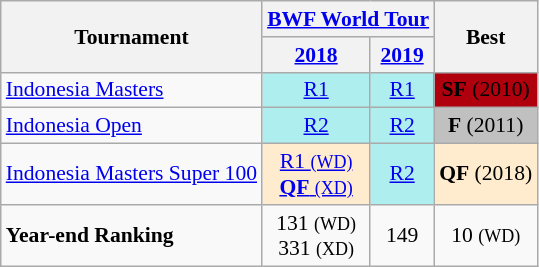<table class="wikitable" style="font-size: 90%; text-align:center">
<tr>
<th rowspan="2">Tournament</th>
<th colspan="2"><strong><a href='#'>BWF World Tour</a></strong></th>
<th rowspan="2">Best</th>
</tr>
<tr>
<th><a href='#'>2018</a></th>
<th><a href='#'>2019</a></th>
</tr>
<tr>
<td align=left><a href='#'>Indonesia Masters</a></td>
<td bgcolor=AFEEEE><a href='#'>R1</a></td>
<td bgcolor=AFEEEE><a href='#'>R1</a></td>
<td bgcolor=Bronze><strong>SF</strong> (2010)</td>
</tr>
<tr>
<td align=left><a href='#'>Indonesia Open</a></td>
<td bgcolor=AFEEEE><a href='#'>R2</a></td>
<td bgcolor=AFEEEE><a href='#'>R2</a></td>
<td bgcolor=Silver><strong>F</strong> (2011)</td>
</tr>
<tr>
<td align=left><a href='#'>Indonesia Masters Super 100</a></td>
<td bgcolor=FFEBCD><a href='#'>R1 <small>(WD)</small></a><br> <a href='#'><strong>QF</strong> <small>(XD)</small></a></td>
<td bgcolor=AFEEEE><a href='#'>R2</a></td>
<td bgcolor=FFEBCD><strong>QF</strong> (2018)</td>
</tr>
<tr>
<td align=left><strong>Year-end Ranking</strong></td>
<td align=center>131 <small>(WD) </small> <br> 331 <small>(XD)</small></td>
<td align=center>149</td>
<td align=center>10 <small>(WD) </small></td>
</tr>
</table>
